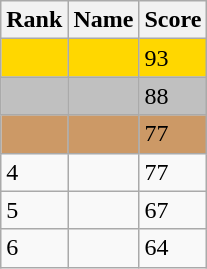<table class="wikitable">
<tr>
<th>Rank</th>
<th>Name</th>
<th>Score</th>
</tr>
<tr style="background:gold;">
<td></td>
<td></td>
<td>93</td>
</tr>
<tr style="background:silver;">
<td></td>
<td></td>
<td>88</td>
</tr>
<tr style="background:#CC9966;">
<td></td>
<td></td>
<td>77</td>
</tr>
<tr>
<td>4</td>
<td></td>
<td>77</td>
</tr>
<tr>
<td>5</td>
<td></td>
<td>67</td>
</tr>
<tr>
<td>6</td>
<td></td>
<td>64</td>
</tr>
</table>
